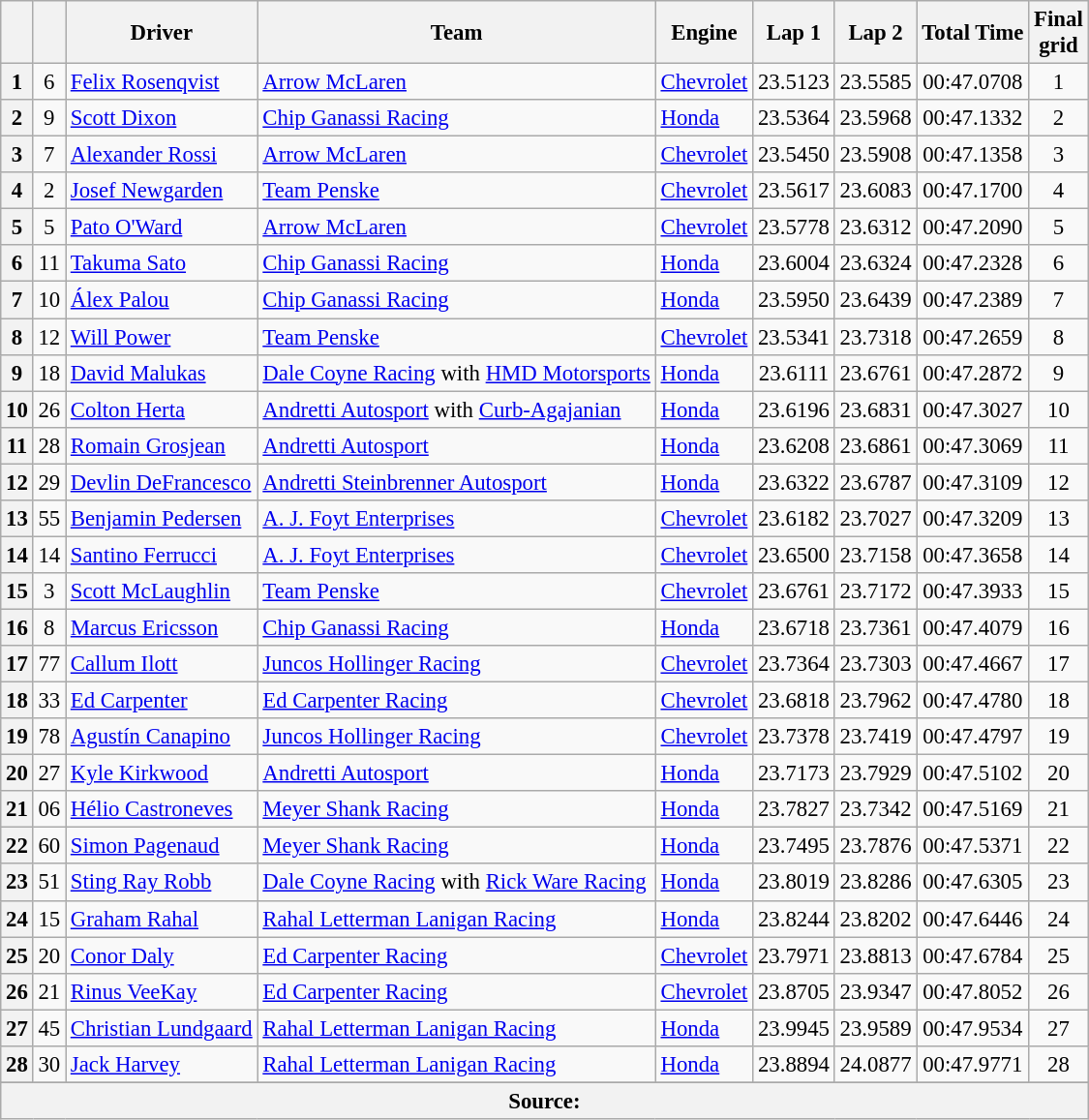<table class="wikitable sortable" style="font-size: 95%;">
<tr>
<th></th>
<th></th>
<th>Driver</th>
<th>Team</th>
<th>Engine</th>
<th>Lap 1</th>
<th>Lap 2</th>
<th>Total Time</th>
<th>Final<br>grid</th>
</tr>
<tr>
<th>1</th>
<td align="center">6</td>
<td> <a href='#'>Felix Rosenqvist</a></td>
<td><a href='#'>Arrow McLaren</a></td>
<td><a href='#'>Chevrolet</a></td>
<td align="center">23.5123</td>
<td align="center">23.5585</td>
<td align="center">00:47.0708</td>
<td align="center">1</td>
</tr>
<tr>
<th>2</th>
<td align="center">9</td>
<td> <a href='#'>Scott Dixon</a> <strong></strong></td>
<td><a href='#'>Chip Ganassi Racing</a></td>
<td><a href='#'>Honda</a></td>
<td align="center">23.5364</td>
<td align="center">23.5968</td>
<td align="center">00:47.1332</td>
<td align="center">2</td>
</tr>
<tr>
<th>3</th>
<td align="center">7</td>
<td> <a href='#'>Alexander Rossi</a></td>
<td><a href='#'>Arrow McLaren</a></td>
<td><a href='#'>Chevrolet</a></td>
<td align="center">23.5450</td>
<td align="center">23.5908</td>
<td align="center">00:47.1358</td>
<td align="center">3</td>
</tr>
<tr>
<th>4</th>
<td align="center">2</td>
<td> <a href='#'>Josef Newgarden</a> <strong></strong></td>
<td><a href='#'>Team Penske</a></td>
<td><a href='#'>Chevrolet</a></td>
<td align="center">23.5617</td>
<td align="center">23.6083</td>
<td align="center">00:47.1700</td>
<td align="center">4</td>
</tr>
<tr>
<th>5</th>
<td align="center">5</td>
<td> <a href='#'>Pato O'Ward</a> <strong></strong></td>
<td><a href='#'>Arrow McLaren</a></td>
<td><a href='#'>Chevrolet</a></td>
<td align="center">23.5778</td>
<td align="center">23.6312</td>
<td align="center">00:47.2090</td>
<td align="center">5</td>
</tr>
<tr>
<th>6</th>
<td align="center">11</td>
<td> <a href='#'>Takuma Sato</a></td>
<td><a href='#'>Chip Ganassi Racing</a></td>
<td><a href='#'>Honda</a></td>
<td align="center">23.6004</td>
<td align="center">23.6324</td>
<td align="center">00:47.2328</td>
<td align="center">6</td>
</tr>
<tr>
<th>7</th>
<td align="center">10</td>
<td> <a href='#'>Álex Palou</a></td>
<td><a href='#'>Chip Ganassi Racing</a></td>
<td><a href='#'>Honda</a></td>
<td align="center">23.5950</td>
<td align="center">23.6439</td>
<td align="center">00:47.2389</td>
<td align="center">7</td>
</tr>
<tr>
<th>8</th>
<td align="center">12</td>
<td> <a href='#'>Will Power</a> <strong></strong></td>
<td><a href='#'>Team Penske</a></td>
<td><a href='#'>Chevrolet</a></td>
<td align="center">23.5341</td>
<td align="center">23.7318</td>
<td align="center">00:47.2659</td>
<td align="center">8</td>
</tr>
<tr>
<th>9</th>
<td align="center">18</td>
<td> <a href='#'>David Malukas</a></td>
<td><a href='#'>Dale Coyne Racing</a> with <a href='#'>HMD Motorsports</a></td>
<td><a href='#'>Honda</a></td>
<td align="center">23.6111</td>
<td align="center">23.6761</td>
<td align="center">00:47.2872</td>
<td align="center">9</td>
</tr>
<tr>
<th>10</th>
<td align="center">26</td>
<td> <a href='#'>Colton Herta</a></td>
<td><a href='#'>Andretti Autosport</a> with <a href='#'>Curb-Agajanian</a></td>
<td><a href='#'>Honda</a></td>
<td align="center">23.6196</td>
<td align="center">23.6831</td>
<td align="center">00:47.3027</td>
<td align="center">10</td>
</tr>
<tr>
<th>11</th>
<td align="center">28</td>
<td> <a href='#'>Romain Grosjean</a></td>
<td><a href='#'>Andretti Autosport</a></td>
<td><a href='#'>Honda</a></td>
<td align="center">23.6208</td>
<td align="center">23.6861</td>
<td align="center">00:47.3069</td>
<td align="center">11</td>
</tr>
<tr>
<th>12</th>
<td align="center">29</td>
<td> <a href='#'>Devlin DeFrancesco</a></td>
<td><a href='#'>Andretti Steinbrenner Autosport</a></td>
<td><a href='#'>Honda</a></td>
<td align="center">23.6322</td>
<td align="center">23.6787</td>
<td align="center">00:47.3109</td>
<td align="center">12</td>
</tr>
<tr>
<th>13</th>
<td align="center">55</td>
<td> <a href='#'>Benjamin Pedersen</a> <strong></strong></td>
<td><a href='#'>A. J. Foyt Enterprises</a></td>
<td><a href='#'>Chevrolet</a></td>
<td align="center">23.6182</td>
<td align="center">23.7027</td>
<td align="center">00:47.3209</td>
<td align="center">13</td>
</tr>
<tr>
<th>14</th>
<td align="center">14</td>
<td> <a href='#'>Santino Ferrucci</a></td>
<td><a href='#'>A. J. Foyt Enterprises</a></td>
<td><a href='#'>Chevrolet</a></td>
<td align="center">23.6500</td>
<td align="center">23.7158</td>
<td align="center">00:47.3658</td>
<td align="center">14</td>
</tr>
<tr>
<th>15</th>
<td align="center">3</td>
<td> <a href='#'>Scott McLaughlin</a></td>
<td><a href='#'>Team Penske</a></td>
<td><a href='#'>Chevrolet</a></td>
<td align="center">23.6761</td>
<td align="center">23.7172</td>
<td align="center">00:47.3933</td>
<td align="center">15</td>
</tr>
<tr>
<th>16</th>
<td align="center">8</td>
<td> <a href='#'>Marcus Ericsson</a></td>
<td><a href='#'>Chip Ganassi Racing</a></td>
<td><a href='#'>Honda</a></td>
<td align="center">23.6718</td>
<td align="center">23.7361</td>
<td align="center">00:47.4079</td>
<td align="center">16</td>
</tr>
<tr>
<th>17</th>
<td align="center">77</td>
<td> <a href='#'>Callum Ilott</a></td>
<td><a href='#'>Juncos Hollinger Racing</a></td>
<td><a href='#'>Chevrolet</a></td>
<td align="center">23.7364</td>
<td align="center">23.7303</td>
<td align="center">00:47.4667</td>
<td align="center">17</td>
</tr>
<tr>
<th>18</th>
<td align="center">33</td>
<td> <a href='#'>Ed Carpenter</a> <strong></strong></td>
<td><a href='#'>Ed Carpenter Racing</a></td>
<td><a href='#'>Chevrolet</a></td>
<td align="center">23.6818</td>
<td align="center">23.7962</td>
<td align="center">00:47.4780</td>
<td align="center">18</td>
</tr>
<tr>
<th>19</th>
<td align="center">78</td>
<td> <a href='#'>Agustín Canapino</a> <strong></strong></td>
<td><a href='#'>Juncos Hollinger Racing</a></td>
<td><a href='#'>Chevrolet</a></td>
<td align="center">23.7378</td>
<td align="center">23.7419</td>
<td align="center">00:47.4797</td>
<td align="center">19</td>
</tr>
<tr>
<th>20</th>
<td align="center">27</td>
<td> <a href='#'>Kyle Kirkwood</a></td>
<td><a href='#'>Andretti Autosport</a></td>
<td><a href='#'>Honda</a></td>
<td align="center">23.7173</td>
<td align="center">23.7929</td>
<td align="center">00:47.5102</td>
<td align="center">20</td>
</tr>
<tr>
<th>21</th>
<td align="center">06</td>
<td> <a href='#'>Hélio Castroneves</a> <strong></strong></td>
<td><a href='#'>Meyer Shank Racing</a></td>
<td><a href='#'>Honda</a></td>
<td align="center">23.7827</td>
<td align="center">23.7342</td>
<td align="center">00:47.5169</td>
<td align="center">21</td>
</tr>
<tr>
<th>22</th>
<td align="center">60</td>
<td> <a href='#'>Simon Pagenaud</a></td>
<td><a href='#'>Meyer Shank Racing</a></td>
<td><a href='#'>Honda</a></td>
<td align="center">23.7495</td>
<td align="center">23.7876</td>
<td align="center">00:47.5371</td>
<td align="center">22</td>
</tr>
<tr>
<th>23</th>
<td align="center">51</td>
<td> <a href='#'>Sting Ray Robb</a> <strong></strong></td>
<td><a href='#'>Dale Coyne Racing</a> with <a href='#'>Rick Ware Racing</a></td>
<td><a href='#'>Honda</a></td>
<td align="center">23.8019</td>
<td align="center">23.8286</td>
<td align="center">00:47.6305</td>
<td align="center">23</td>
</tr>
<tr>
<th>24</th>
<td align="center">15</td>
<td> <a href='#'>Graham Rahal</a> <strong></strong></td>
<td><a href='#'>Rahal Letterman Lanigan Racing</a></td>
<td><a href='#'>Honda</a></td>
<td align="center">23.8244</td>
<td align="center">23.8202</td>
<td align="center">00:47.6446</td>
<td align="center">24</td>
</tr>
<tr>
<th>25</th>
<td align="center">20</td>
<td> <a href='#'>Conor Daly</a></td>
<td><a href='#'>Ed Carpenter Racing</a></td>
<td><a href='#'>Chevrolet</a></td>
<td align="center">23.7971</td>
<td align="center">23.8813</td>
<td align="center">00:47.6784</td>
<td align="center">25</td>
</tr>
<tr>
<th>26</th>
<td align="center">21</td>
<td> <a href='#'>Rinus VeeKay</a></td>
<td><a href='#'>Ed Carpenter Racing</a></td>
<td><a href='#'>Chevrolet</a></td>
<td align="center">23.8705</td>
<td align="center">23.9347</td>
<td align="center">00:47.8052</td>
<td align="center">26</td>
</tr>
<tr>
<th>27</th>
<td align="center">45</td>
<td> <a href='#'>Christian Lundgaard</a></td>
<td><a href='#'>Rahal Letterman Lanigan Racing</a></td>
<td><a href='#'>Honda</a></td>
<td align="center">23.9945</td>
<td align="center">23.9589</td>
<td align="center">00:47.9534</td>
<td align="center">27</td>
</tr>
<tr>
<th>28</th>
<td align="center">30</td>
<td> <a href='#'>Jack Harvey</a></td>
<td><a href='#'>Rahal Letterman Lanigan Racing</a></td>
<td><a href='#'>Honda</a></td>
<td align="center">23.8894</td>
<td align="center">24.0877</td>
<td align="center">00:47.9771</td>
<td align="center">28</td>
</tr>
<tr>
</tr>
<tr class="sortbottom">
<th colspan="9">Source:</th>
</tr>
</table>
